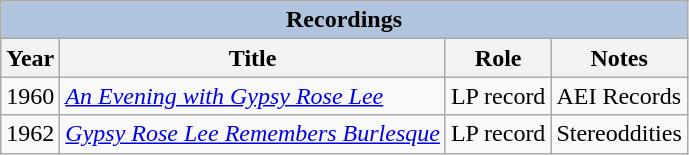<table class="wikitable" style="font-size: 100%;">
<tr>
<th colspan="4" style="background: LightSteelBlue;">Recordings</th>
</tr>
<tr>
<th>Year</th>
<th>Title</th>
<th>Role</th>
<th>Notes</th>
</tr>
<tr>
<td>1960</td>
<td><em><a href='#'>An Evening with Gypsy Rose Lee</a></em></td>
<td>LP record</td>
<td>AEI Records</td>
</tr>
<tr>
<td>1962</td>
<td><em><a href='#'>Gypsy Rose Lee Remembers Burlesque</a></em></td>
<td>LP record</td>
<td>Stereoddities</td>
</tr>
</table>
